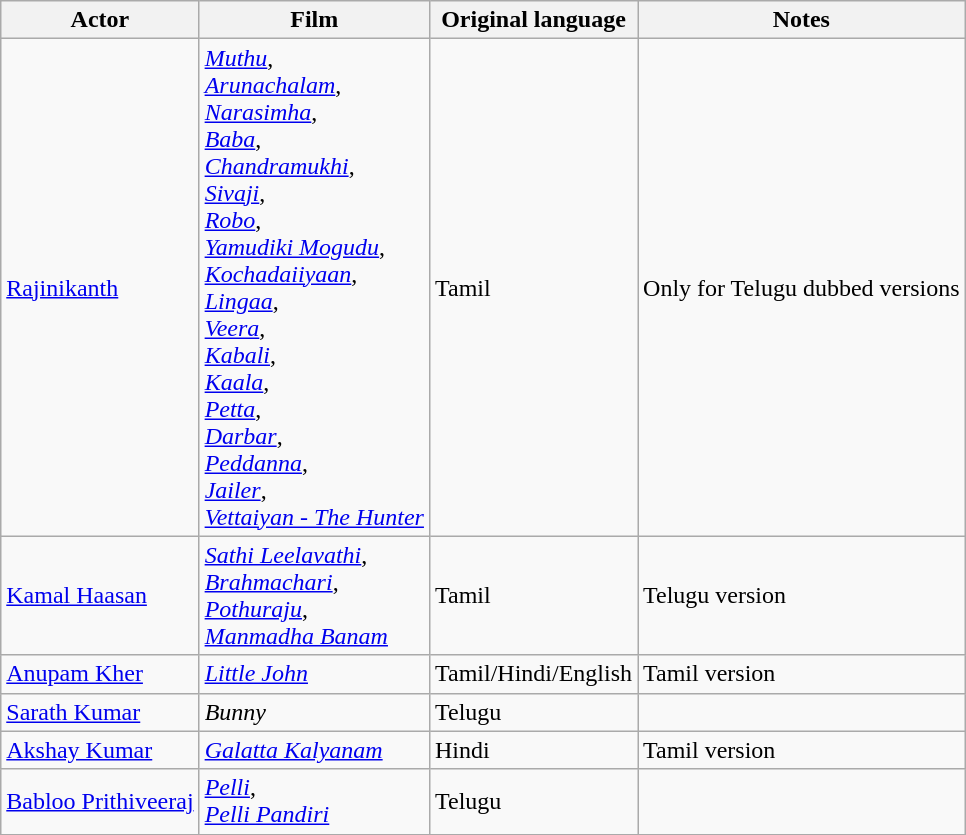<table class="wikitable">
<tr>
<th>Actor</th>
<th>Film</th>
<th>Original language</th>
<th>Notes</th>
</tr>
<tr>
<td><a href='#'>Rajinikanth</a></td>
<td><em><a href='#'>Muthu</a></em>,<br><em><a href='#'>Arunachalam</a></em>,<br><em><a href='#'>Narasimha</a></em>,<br><em><a href='#'>Baba</a></em>,<br><em><a href='#'>Chandramukhi</a></em>,<br><em><a href='#'>Sivaji</a></em>,<br><em><a href='#'>Robo</a></em>,<br><em><a href='#'>Yamudiki Mogudu</a></em>,<br><em><a href='#'>Kochadaiiyaan</a></em>,<br><em><a href='#'>Lingaa</a></em>,<br> <em><a href='#'>Veera</a></em>,<br><em><a href='#'>Kabali</a></em>,<br><em><a href='#'>Kaala</a></em>,<br> <em><a href='#'>Petta</a></em>,<br><em><a href='#'>Darbar</a></em>, <br><em><a href='#'>Peddanna</a></em>,<br><em><a href='#'>Jailer</a></em>,<br><em><a href='#'>Vettaiyan - The Hunter</a></em></td>
<td>Tamil</td>
<td>Only for Telugu dubbed versions</td>
</tr>
<tr robo>
<td><a href='#'>Kamal Haasan</a></td>
<td><em><a href='#'>Sathi Leelavathi</a></em>,<br><em><a href='#'>Brahmachari</a></em>,<br><em><a href='#'>Pothuraju</a></em>,<br> <em><a href='#'>Manmadha Banam</a></em></td>
<td>Tamil</td>
<td>Telugu version</td>
</tr>
<tr>
<td><a href='#'>Anupam Kher</a></td>
<td><em><a href='#'>Little John</a></em></td>
<td>Tamil/Hindi/English</td>
<td>Tamil version</td>
</tr>
<tr>
<td><a href='#'>Sarath Kumar</a></td>
<td><em> Bunny </em></td>
<td>Telugu</td>
<td></td>
</tr>
<tr>
<td><a href='#'>Akshay Kumar</a></td>
<td><em><a href='#'>Galatta Kalyanam</a></em></td>
<td>Hindi</td>
<td>Tamil version</td>
</tr>
<tr>
<td><a href='#'>Babloo Prithiveeraj</a></td>
<td><em><a href='#'>Pelli</a></em>,<br><em><a href='#'>Pelli Pandiri</a></em></td>
<td>Telugu</td>
<td></td>
</tr>
<tr>
</tr>
</table>
